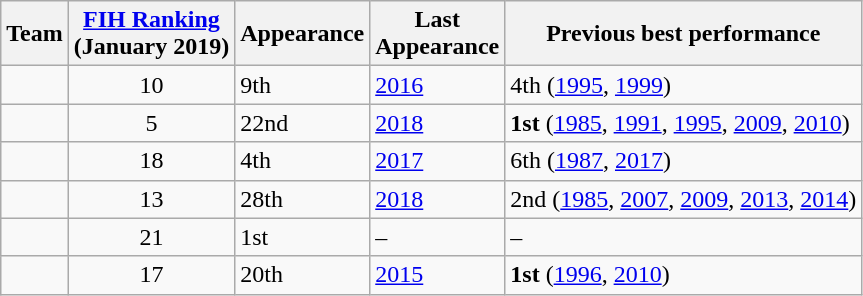<table class="wikitable sortable">
<tr>
<th>Team</th>
<th><a href='#'>FIH Ranking</a><br>(January 2019)</th>
<th>Appearance</th>
<th>Last<br>Appearance</th>
<th>Previous best performance</th>
</tr>
<tr>
<td></td>
<td align=center>10</td>
<td>9th</td>
<td><a href='#'>2016</a></td>
<td>4th (<a href='#'>1995</a>, <a href='#'>1999</a>)</td>
</tr>
<tr>
<td></td>
<td align=center>5</td>
<td>22nd</td>
<td><a href='#'>2018</a></td>
<td><strong>1st</strong> (<a href='#'>1985</a>, <a href='#'>1991</a>, <a href='#'>1995</a>, <a href='#'>2009</a>, <a href='#'>2010</a>)</td>
</tr>
<tr>
<td></td>
<td align=center>18</td>
<td>4th</td>
<td><a href='#'>2017</a></td>
<td>6th (<a href='#'>1987</a>, <a href='#'>2017</a>)</td>
</tr>
<tr>
<td></td>
<td align=center>13</td>
<td>28th</td>
<td><a href='#'>2018</a></td>
<td>2nd (<a href='#'>1985</a>, <a href='#'>2007</a>, <a href='#'>2009</a>, <a href='#'>2013</a>, <a href='#'>2014</a>)</td>
</tr>
<tr>
<td></td>
<td align=center>21</td>
<td>1st</td>
<td>–</td>
<td>–</td>
</tr>
<tr>
<td></td>
<td align=center>17</td>
<td>20th</td>
<td><a href='#'>2015</a></td>
<td><strong>1st</strong> (<a href='#'>1996</a>, <a href='#'>2010</a>)</td>
</tr>
</table>
